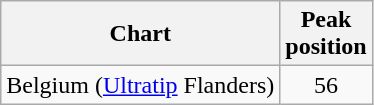<table class="wikitable sortable plainrowheaders" style="text-align:center">
<tr>
<th scope="col">Chart</th>
<th scope="col">Peak<br>position</th>
</tr>
<tr>
<td>Belgium (<a href='#'>Ultratip</a> Flanders)</td>
<td>56</td>
</tr>
</table>
